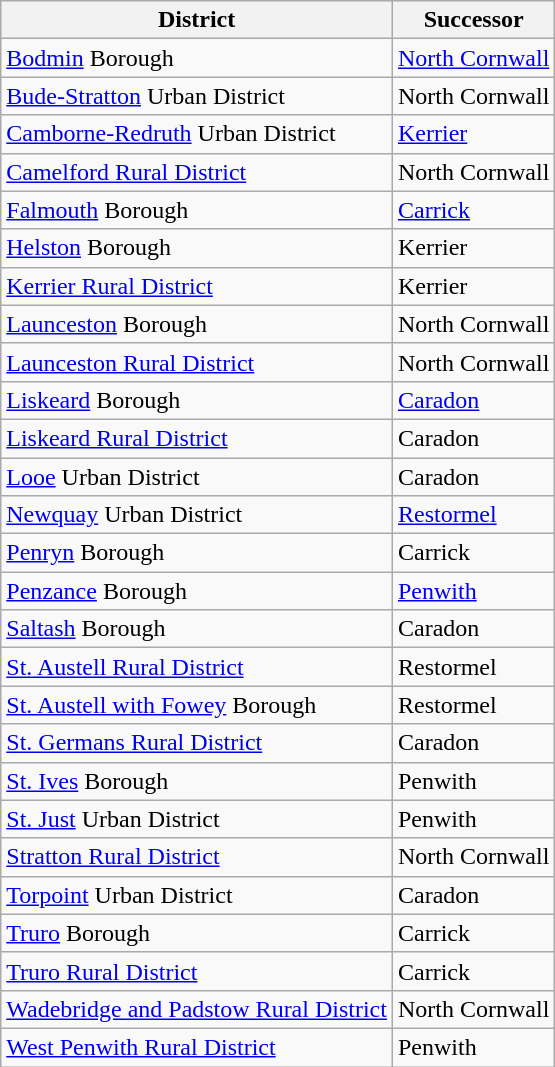<table class="wikitable">
<tr>
<th>District</th>
<th>Successor</th>
</tr>
<tr>
<td><a href='#'>Bodmin</a> Borough</td>
<td><a href='#'>North Cornwall</a></td>
</tr>
<tr>
<td><a href='#'>Bude-Stratton</a> Urban District</td>
<td>North Cornwall</td>
</tr>
<tr>
<td><a href='#'>Camborne-Redruth</a> Urban District</td>
<td><a href='#'>Kerrier</a></td>
</tr>
<tr>
<td><a href='#'>Camelford Rural District</a></td>
<td>North Cornwall</td>
</tr>
<tr>
<td><a href='#'>Falmouth</a> Borough</td>
<td><a href='#'>Carrick</a></td>
</tr>
<tr>
<td><a href='#'>Helston</a> Borough</td>
<td>Kerrier</td>
</tr>
<tr>
<td><a href='#'>Kerrier Rural District</a></td>
<td>Kerrier</td>
</tr>
<tr>
<td><a href='#'>Launceston</a> Borough</td>
<td>North Cornwall</td>
</tr>
<tr>
<td><a href='#'>Launceston Rural District</a></td>
<td>North Cornwall</td>
</tr>
<tr>
<td><a href='#'>Liskeard</a> Borough</td>
<td><a href='#'>Caradon</a></td>
</tr>
<tr>
<td><a href='#'>Liskeard Rural District</a></td>
<td>Caradon</td>
</tr>
<tr>
<td><a href='#'>Looe</a> Urban District</td>
<td>Caradon</td>
</tr>
<tr>
<td><a href='#'>Newquay</a> Urban District</td>
<td><a href='#'>Restormel</a></td>
</tr>
<tr>
<td><a href='#'>Penryn</a> Borough</td>
<td>Carrick</td>
</tr>
<tr>
<td><a href='#'>Penzance</a> Borough</td>
<td><a href='#'>Penwith</a></td>
</tr>
<tr>
<td><a href='#'>Saltash</a> Borough</td>
<td>Caradon</td>
</tr>
<tr>
<td><a href='#'>St. Austell Rural District</a></td>
<td>Restormel</td>
</tr>
<tr>
<td><a href='#'>St. Austell with Fowey</a> Borough</td>
<td>Restormel</td>
</tr>
<tr>
<td><a href='#'>St. Germans Rural District</a></td>
<td>Caradon</td>
</tr>
<tr>
<td><a href='#'>St. Ives</a> Borough</td>
<td>Penwith</td>
</tr>
<tr>
<td><a href='#'>St. Just</a> Urban District</td>
<td>Penwith</td>
</tr>
<tr>
<td><a href='#'>Stratton Rural District</a></td>
<td>North Cornwall</td>
</tr>
<tr>
<td><a href='#'>Torpoint</a> Urban District</td>
<td>Caradon</td>
</tr>
<tr>
<td><a href='#'>Truro</a> Borough</td>
<td>Carrick</td>
</tr>
<tr>
<td><a href='#'>Truro Rural District</a></td>
<td>Carrick</td>
</tr>
<tr>
<td><a href='#'>Wadebridge and Padstow Rural District</a></td>
<td>North Cornwall</td>
</tr>
<tr>
<td><a href='#'>West Penwith Rural District</a></td>
<td>Penwith</td>
</tr>
</table>
